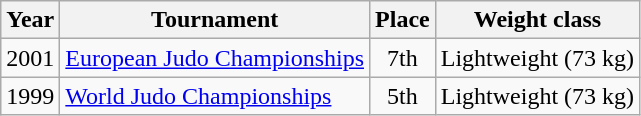<table class=wikitable>
<tr>
<th>Year</th>
<th>Tournament</th>
<th>Place</th>
<th>Weight class</th>
</tr>
<tr>
<td>2001</td>
<td><a href='#'>European Judo Championships</a></td>
<td align="center">7th</td>
<td>Lightweight (73 kg)</td>
</tr>
<tr>
<td>1999</td>
<td><a href='#'>World Judo Championships</a></td>
<td align="center">5th</td>
<td>Lightweight (73 kg)</td>
</tr>
</table>
